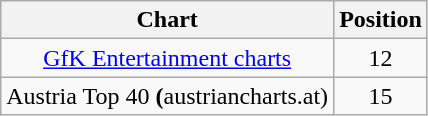<table class="wikitable plainrowheaders sortable" style="text-align:center">
<tr>
<th>Chart</th>
<th>Position</th>
</tr>
<tr>
<td><a href='#'>GfK Entertainment charts</a></td>
<td>12</td>
</tr>
<tr>
<td>Austria Top 40 <strong>(</strong>austriancharts.at)</td>
<td>15</td>
</tr>
</table>
